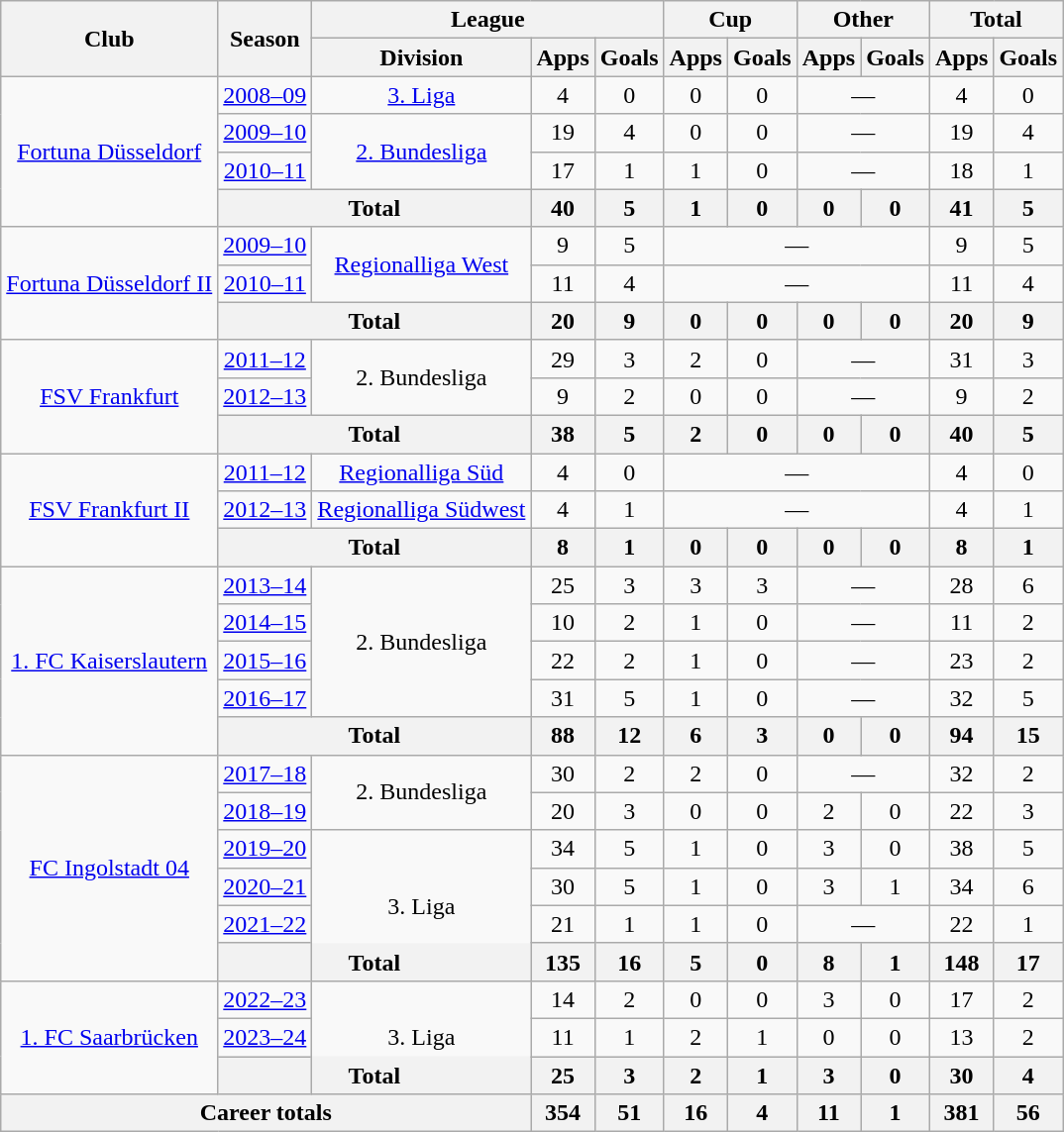<table class="wikitable" style="text-align:center">
<tr>
<th rowspan="2">Club</th>
<th rowspan="2">Season</th>
<th colspan="3">League</th>
<th colspan="2">Cup</th>
<th colspan="2">Other</th>
<th colspan="2">Total</th>
</tr>
<tr>
<th>Division</th>
<th>Apps</th>
<th>Goals</th>
<th>Apps</th>
<th>Goals</th>
<th>Apps</th>
<th>Goals</th>
<th>Apps</th>
<th>Goals</th>
</tr>
<tr>
<td rowspan=4><a href='#'>Fortuna Düsseldorf</a></td>
<td><a href='#'>2008–09</a></td>
<td><a href='#'>3. Liga</a></td>
<td>4</td>
<td>0</td>
<td>0</td>
<td>0</td>
<td colspan=2>—</td>
<td>4</td>
<td>0</td>
</tr>
<tr>
<td><a href='#'>2009–10</a></td>
<td rowspan=2><a href='#'>2. Bundesliga</a></td>
<td>19</td>
<td>4</td>
<td>0</td>
<td>0</td>
<td colspan=2>—</td>
<td>19</td>
<td>4</td>
</tr>
<tr>
<td><a href='#'>2010–11</a></td>
<td>17</td>
<td>1</td>
<td>1</td>
<td>0</td>
<td colspan=2>—</td>
<td>18</td>
<td>1</td>
</tr>
<tr>
<th colspan=2>Total</th>
<th>40</th>
<th>5</th>
<th>1</th>
<th>0</th>
<th>0</th>
<th>0</th>
<th>41</th>
<th>5</th>
</tr>
<tr>
<td rowspan=3><a href='#'>Fortuna Düsseldorf II</a></td>
<td><a href='#'>2009–10</a></td>
<td rowspan=2><a href='#'>Regionalliga West</a></td>
<td>9</td>
<td>5</td>
<td colspan=4>—</td>
<td>9</td>
<td>5</td>
</tr>
<tr>
<td><a href='#'>2010–11</a></td>
<td>11</td>
<td>4</td>
<td colspan=4>—</td>
<td>11</td>
<td>4</td>
</tr>
<tr>
<th colspan=2>Total</th>
<th>20</th>
<th>9</th>
<th>0</th>
<th>0</th>
<th>0</th>
<th>0</th>
<th>20</th>
<th>9</th>
</tr>
<tr>
<td rowspan=3><a href='#'>FSV Frankfurt</a></td>
<td><a href='#'>2011–12</a></td>
<td rowspan=2>2. Bundesliga</td>
<td>29</td>
<td>3</td>
<td>2</td>
<td>0</td>
<td colspan=2>—</td>
<td>31</td>
<td>3</td>
</tr>
<tr>
<td><a href='#'>2012–13</a></td>
<td>9</td>
<td>2</td>
<td>0</td>
<td>0</td>
<td colspan=2>—</td>
<td>9</td>
<td>2</td>
</tr>
<tr>
<th colspan=2>Total</th>
<th>38</th>
<th>5</th>
<th>2</th>
<th>0</th>
<th>0</th>
<th>0</th>
<th>40</th>
<th>5</th>
</tr>
<tr>
<td rowspan=3><a href='#'>FSV Frankfurt II</a></td>
<td><a href='#'>2011–12</a></td>
<td><a href='#'>Regionalliga Süd</a></td>
<td>4</td>
<td>0</td>
<td colspan=4>—</td>
<td>4</td>
<td>0</td>
</tr>
<tr>
<td><a href='#'>2012–13</a></td>
<td><a href='#'>Regionalliga Südwest</a></td>
<td>4</td>
<td>1</td>
<td colspan=4>—</td>
<td>4</td>
<td>1</td>
</tr>
<tr>
<th colspan=2>Total</th>
<th>8</th>
<th>1</th>
<th>0</th>
<th>0</th>
<th>0</th>
<th>0</th>
<th>8</th>
<th>1</th>
</tr>
<tr>
<td rowspan=5><a href='#'>1. FC Kaiserslautern</a></td>
<td><a href='#'>2013–14</a></td>
<td rowspan=4>2. Bundesliga</td>
<td>25</td>
<td>3</td>
<td>3</td>
<td>3</td>
<td colspan=2>—</td>
<td>28</td>
<td>6</td>
</tr>
<tr>
<td><a href='#'>2014–15</a></td>
<td>10</td>
<td>2</td>
<td>1</td>
<td>0</td>
<td colspan=2>—</td>
<td>11</td>
<td>2</td>
</tr>
<tr>
<td><a href='#'>2015–16</a></td>
<td>22</td>
<td>2</td>
<td>1</td>
<td>0</td>
<td colspan=2>—</td>
<td>23</td>
<td>2</td>
</tr>
<tr>
<td><a href='#'>2016–17</a></td>
<td>31</td>
<td>5</td>
<td>1</td>
<td>0</td>
<td colspan=2>—</td>
<td>32</td>
<td>5</td>
</tr>
<tr>
<th colspan=2>Total</th>
<th>88</th>
<th>12</th>
<th>6</th>
<th>3</th>
<th>0</th>
<th>0</th>
<th>94</th>
<th>15</th>
</tr>
<tr>
<td rowspan=6><a href='#'>FC Ingolstadt 04</a></td>
<td><a href='#'>2017–18</a></td>
<td rowspan=2>2. Bundesliga</td>
<td>30</td>
<td>2</td>
<td>2</td>
<td>0</td>
<td colspan=2>—</td>
<td>32</td>
<td>2</td>
</tr>
<tr>
<td><a href='#'>2018–19</a></td>
<td>20</td>
<td>3</td>
<td>0</td>
<td>0</td>
<td>2</td>
<td>0</td>
<td>22</td>
<td>3</td>
</tr>
<tr>
<td><a href='#'>2019–20</a></td>
<td rowspan=4>3. Liga</td>
<td>34</td>
<td>5</td>
<td>1</td>
<td>0</td>
<td>3</td>
<td>0</td>
<td>38</td>
<td>5</td>
</tr>
<tr>
<td><a href='#'>2020–21</a></td>
<td>30</td>
<td>5</td>
<td>1</td>
<td>0</td>
<td>3</td>
<td>1</td>
<td>34</td>
<td>6</td>
</tr>
<tr>
<td><a href='#'>2021–22</a></td>
<td>21</td>
<td>1</td>
<td>1</td>
<td>0</td>
<td colspan=2>—</td>
<td>22</td>
<td>1</td>
</tr>
<tr>
<th colspan=2>Total</th>
<th>135</th>
<th>16</th>
<th>5</th>
<th>0</th>
<th>8</th>
<th>1</th>
<th>148</th>
<th>17</th>
</tr>
<tr>
<td rowspan=3><a href='#'>1. FC Saarbrücken</a></td>
<td><a href='#'>2022–23</a></td>
<td rowspan=3>3. Liga</td>
<td>14</td>
<td>2</td>
<td>0</td>
<td>0</td>
<td>3</td>
<td>0</td>
<td>17</td>
<td>2</td>
</tr>
<tr>
<td><a href='#'>2023–24</a></td>
<td>11</td>
<td>1</td>
<td>2</td>
<td>1</td>
<td>0</td>
<td>0</td>
<td>13</td>
<td>2</td>
</tr>
<tr>
<th colspan=2>Total</th>
<th>25</th>
<th>3</th>
<th>2</th>
<th>1</th>
<th>3</th>
<th>0</th>
<th>30</th>
<th>4</th>
</tr>
<tr>
<th colspan=3>Career totals</th>
<th>354</th>
<th>51</th>
<th>16</th>
<th>4</th>
<th>11</th>
<th>1</th>
<th>381</th>
<th>56</th>
</tr>
</table>
